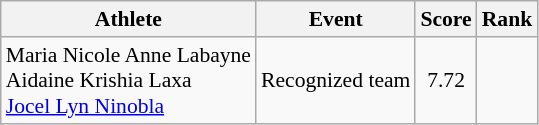<table class="wikitable" style="font-size:90%">
<tr>
<th>Athlete</th>
<th>Event</th>
<th>Score</th>
<th>Rank</th>
</tr>
<tr align=center>
<td align=left>Maria Nicole Anne Labayne<br>Aidaine Krishia Laxa<br><a href='#'>Jocel Lyn Ninobla</a></td>
<td align=left>Recognized team</td>
<td>7.72</td>
<td></td>
</tr>
</table>
